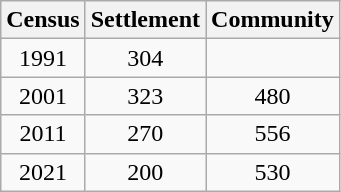<table class="wikitable" style="text-align:center">
<tr>
<th>Census</th>
<th>Settlement</th>
<th>Community</th>
</tr>
<tr>
<td>1991</td>
<td>304</td>
<td></td>
</tr>
<tr>
<td>2001</td>
<td>323</td>
<td>480</td>
</tr>
<tr>
<td>2011</td>
<td>270</td>
<td>556</td>
</tr>
<tr>
<td>2021</td>
<td>200</td>
<td>530</td>
</tr>
</table>
